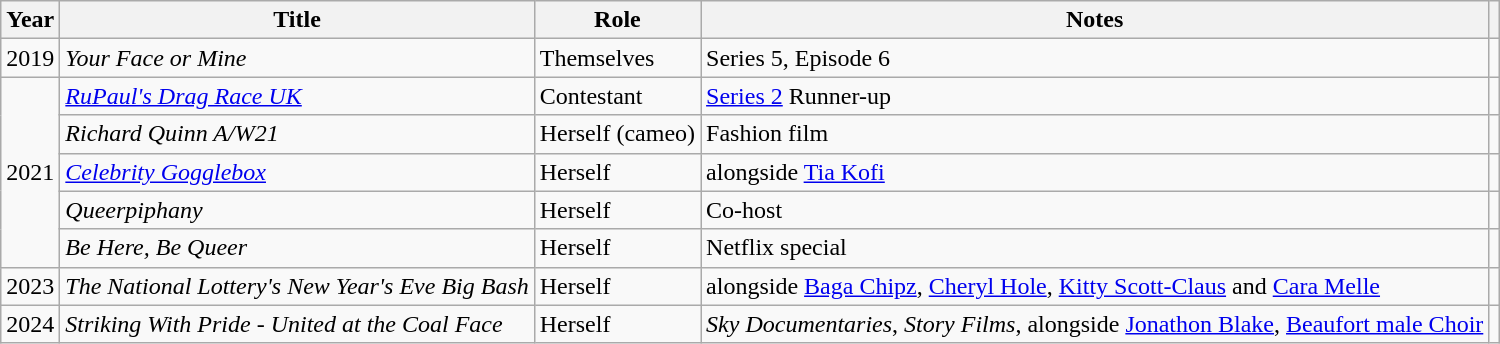<table class="wikitable plainrowheaders sortable">
<tr>
<th scope="col">Year</th>
<th scope="col">Title</th>
<th scope="col">Role</th>
<th scope="col">Notes</th>
<th style="text-align: center;" class="unsortable"></th>
</tr>
<tr>
<td>2019</td>
<td><em>Your Face or Mine</em></td>
<td>Themselves</td>
<td>Series 5, Episode 6</td>
<td></td>
</tr>
<tr>
<td rowspan="5">2021</td>
<td><em><a href='#'>RuPaul's Drag Race UK</a></em></td>
<td>Contestant</td>
<td><a href='#'>Series 2</a> Runner-up</td>
<td></td>
</tr>
<tr>
<td><em>Richard Quinn A/W21</em></td>
<td>Herself (cameo)</td>
<td>Fashion film</td>
<td style="text-align: center;"></td>
</tr>
<tr>
<td><em><a href='#'>Celebrity Gogglebox</a></em></td>
<td>Herself</td>
<td>alongside <a href='#'>Tia Kofi</a></td>
<td style="text-align: center;"></td>
</tr>
<tr>
<td><em>Queerpiphany</em></td>
<td>Herself</td>
<td>Co-host</td>
<td style="text-align: center;"></td>
</tr>
<tr>
<td><em>Be Here, Be Queer</em></td>
<td>Herself</td>
<td>Netflix special</td>
<td style="text-align: center;"></td>
</tr>
<tr>
<td>2023</td>
<td><em>The National Lottery's New Year's Eve Big Bash</em></td>
<td>Herself</td>
<td>alongside <a href='#'>Baga Chipz</a>, <a href='#'>Cheryl Hole</a>, <a href='#'>Kitty Scott-Claus</a> and <a href='#'>Cara Melle</a></td>
<td></td>
</tr>
<tr>
<td>2024</td>
<td><em>Striking With Pride - United at the Coal Face</em></td>
<td>Herself</td>
<td><em>Sky Documentaries</em>, <em>Story Films</em>, alongside <a href='#'>Jonathon Blake</a>, <a href='#'>Beaufort male Choir</a></td>
<td></td>
</tr>
</table>
